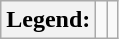<table class=wikitable>
<tr float=center>
<th>Legend:</th>
<td></td>
<td></td>
</tr>
</table>
